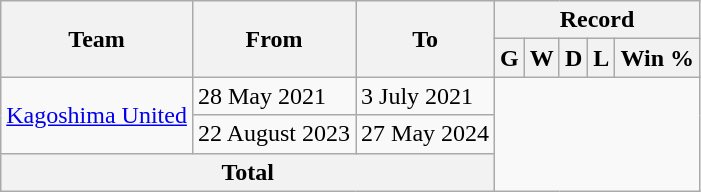<table class="wikitable" style="text-align: left">
<tr>
<th rowspan="2">Team</th>
<th rowspan="2">From</th>
<th rowspan="2">To</th>
<th colspan="8">Record</th>
</tr>
<tr>
<th>G</th>
<th>W</th>
<th>D</th>
<th>L</th>
<th>Win %</th>
</tr>
<tr>
<td rowspan=2><a href='#'>Kagoshima United</a></td>
<td>28 May 2021</td>
<td>3 July 2021<br></td>
</tr>
<tr>
<td>22 August 2023</td>
<td>27 May 2024<br></td>
</tr>
<tr>
<th colspan="3">Total<br></th>
</tr>
</table>
